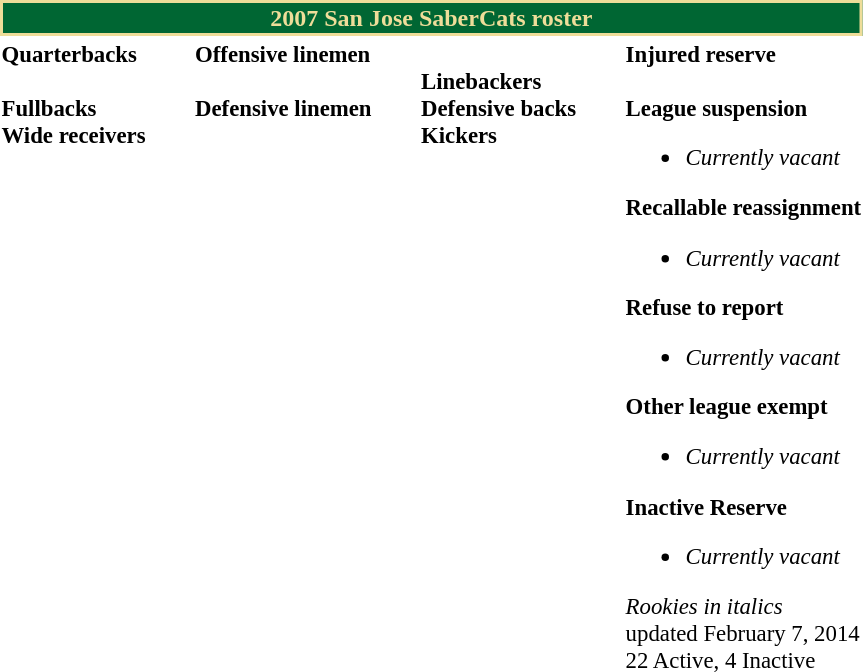<table class="toccolours" style="text-align: left;">
<tr>
<th colspan=7 style="background:#063; border: 2px solid #ed9; color:#ed9; text-align:center;"><strong>2007 San Jose SaberCats roster</strong></th>
</tr>
<tr>
<td style="font-size: 95%;" valign="top"><strong>Quarterbacks</strong><br>
<br><strong>Fullbacks</strong>

<br><strong>Wide receivers</strong>



</td>
<td style="width: 25px;"></td>
<td style="font-size: 95%;" valign="top"><strong>Offensive linemen</strong><br>


<br><strong>Defensive linemen</strong>


</td>
<td style="width: 25px;"></td>
<td style="font-size: 95%;" valign="top"><br><strong>Linebackers</strong>

<br><strong>Defensive backs</strong>



<br><strong>Kickers</strong>
</td>
<td style="width: 25px;"></td>
<td style="font-size: 95%;" valign="top"><strong>Injured reserve</strong><br>


<br><strong>League suspension</strong><ul><li><em>Currently vacant</em></li></ul><strong>Recallable reassignment</strong><ul><li><em>Currently vacant</em></li></ul><strong>Refuse to report</strong><ul><li><em>Currently vacant</em></li></ul><strong>Other league exempt</strong><ul><li><em>Currently vacant</em></li></ul><strong>Inactive Reserve</strong><ul><li><em>Currently vacant</em></li></ul>
<em>Rookies in italics</em><br>
<span></span> updated February 7, 2014<br>
22 Active, 4 Inactive
</td>
</tr>
<tr>
</tr>
</table>
